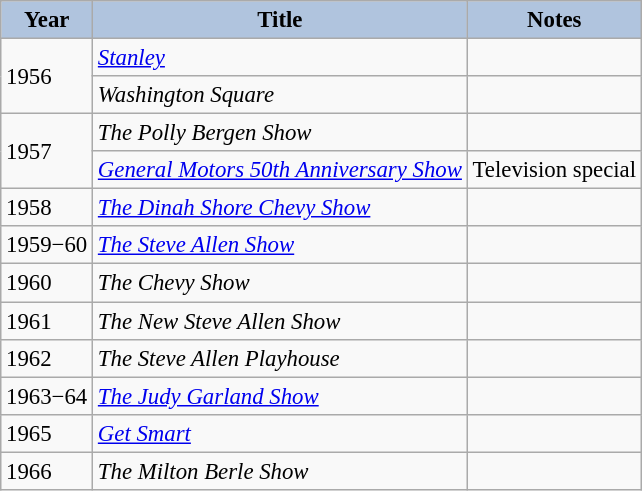<table class="wikitable" style="font-size:95%;">
<tr>
<th style="background:#B0C4DE;">Year</th>
<th style="background:#B0C4DE;">Title</th>
<th style="background:#B0C4DE;">Notes</th>
</tr>
<tr>
<td rowspan=2>1956</td>
<td><em><a href='#'>Stanley</a></em></td>
<td></td>
</tr>
<tr>
<td><em>Washington Square</em></td>
<td></td>
</tr>
<tr>
<td rowspan=2>1957</td>
<td><em>The Polly Bergen Show</em></td>
<td></td>
</tr>
<tr>
<td><em><a href='#'>General Motors 50th Anniversary Show</a></em></td>
<td>Television special</td>
</tr>
<tr>
<td>1958</td>
<td><em><a href='#'>The Dinah Shore Chevy Show</a></em></td>
<td></td>
</tr>
<tr>
<td>1959−60</td>
<td><em><a href='#'>The Steve Allen Show</a></em></td>
<td></td>
</tr>
<tr>
<td>1960</td>
<td><em>The Chevy Show</em></td>
<td></td>
</tr>
<tr>
<td>1961</td>
<td><em>The New Steve Allen Show</em></td>
<td></td>
</tr>
<tr>
<td>1962</td>
<td><em>The Steve Allen Playhouse</em></td>
<td></td>
</tr>
<tr>
<td>1963−64</td>
<td><em><a href='#'>The Judy Garland Show</a></em></td>
<td></td>
</tr>
<tr>
<td>1965</td>
<td><em><a href='#'>Get Smart</a></em></td>
<td></td>
</tr>
<tr>
<td>1966</td>
<td><em>The Milton Berle Show</em></td>
<td></td>
</tr>
</table>
